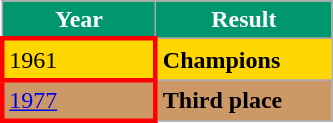<table class="wikitable">
<tr>
</tr>
<tr style="color:white;">
<th style="width:95px; background:#00966E;">Year</th>
<th style="width:110px; background:#00966E;">Result</th>
</tr>
<tr>
</tr>
<tr bgcolor=gold>
<td style="border: 3px solid red"> 1961</td>
<td><strong>Champions</strong> </td>
</tr>
<tr bgcolor=#cc9966>
<td style="border: 3px solid red"> <a href='#'>1977</a></td>
<td><strong>Third place</strong> </td>
</tr>
</table>
